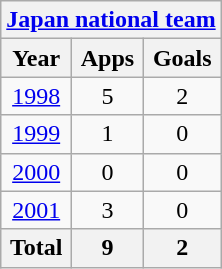<table class="wikitable" style="text-align:center">
<tr>
<th colspan=3><a href='#'>Japan national team</a></th>
</tr>
<tr>
<th>Year</th>
<th>Apps</th>
<th>Goals</th>
</tr>
<tr>
<td><a href='#'>1998</a></td>
<td>5</td>
<td>2</td>
</tr>
<tr>
<td><a href='#'>1999</a></td>
<td>1</td>
<td>0</td>
</tr>
<tr>
<td><a href='#'>2000</a></td>
<td>0</td>
<td>0</td>
</tr>
<tr>
<td><a href='#'>2001</a></td>
<td>3</td>
<td>0</td>
</tr>
<tr>
<th>Total</th>
<th>9</th>
<th>2</th>
</tr>
</table>
